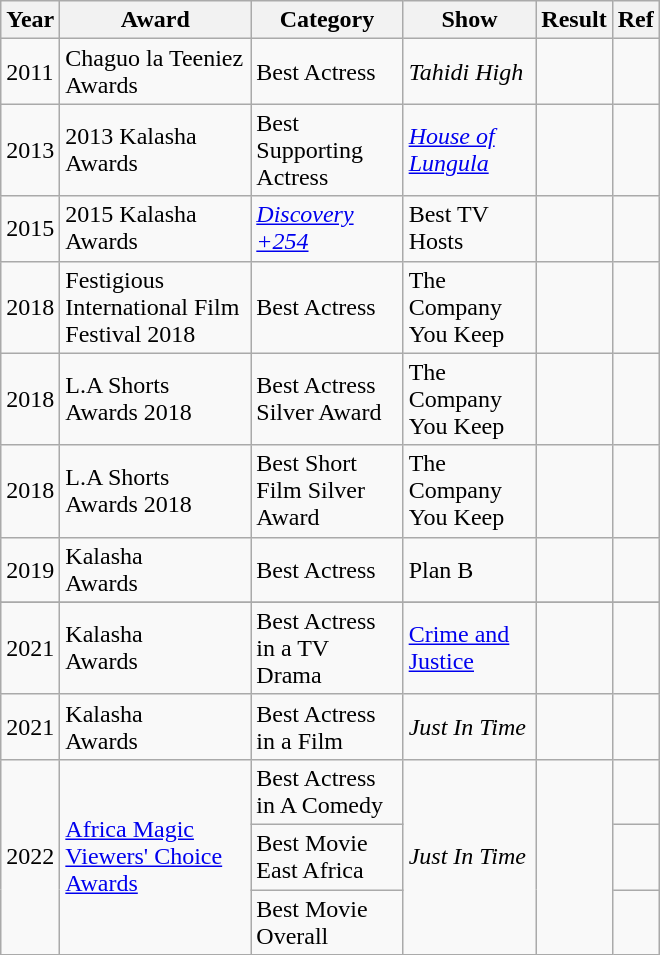<table class="wikitable" width=440px>
<tr>
<th>Year</th>
<th>Award</th>
<th>Category</th>
<th>Show</th>
<th>Result</th>
<th>Ref</th>
</tr>
<tr>
<td>2011</td>
<td>Chaguo la Teeniez Awards</td>
<td>Best Actress</td>
<td><em>Tahidi High</em></td>
<td></td>
<td></td>
</tr>
<tr>
<td>2013</td>
<td>2013 Kalasha Awards</td>
<td>Best Supporting Actress</td>
<td><em><a href='#'>House of Lungula</a></em></td>
<td></td>
<td></td>
</tr>
<tr>
<td>2015</td>
<td>2015 Kalasha Awards</td>
<td><em><a href='#'>Discovery +254</a></em></td>
<td>Best TV Hosts</td>
<td></td>
<td></td>
</tr>
<tr>
<td>2018</td>
<td>Festigious International Film Festival 2018</td>
<td>Best Actress</td>
<td>The Company You  Keep</td>
<td></td>
<td></td>
</tr>
<tr>
<td>2018</td>
<td>L.A Shorts Awards 2018</td>
<td>Best Actress Silver Award</td>
<td>The Company You  Keep</td>
<td></td>
<td></td>
</tr>
<tr>
<td>2018</td>
<td>L.A Shorts Awards 2018</td>
<td>Best Short Film Silver Award</td>
<td>The Company You  Keep</td>
<td></td>
<td></td>
</tr>
<tr>
<td>2019</td>
<td>Kalasha<br>Awards</td>
<td>Best Actress</td>
<td>Plan B</td>
<td></td>
<td></td>
</tr>
<tr>
</tr>
<tr>
<td>2021</td>
<td>Kalasha<br>Awards</td>
<td>Best Actress in a TV Drama</td>
<td><a href='#'>Crime and Justice</a></td>
<td></td>
<td></td>
</tr>
<tr>
<td>2021</td>
<td>Kalasha<br>Awards</td>
<td>Best Actress in a Film</td>
<td><em>Just In Time</em></td>
<td></td>
<td></td>
</tr>
<tr>
<td rowspan="3">2022</td>
<td rowspan="3"><a href='#'>Africa Magic Viewers' Choice Awards</a></td>
<td>Best Actress in A Comedy</td>
<td rowspan="3"><em>Just In Time</em></td>
<td rowspan="3"></td>
<td></td>
</tr>
<tr>
<td>Best Movie East Africa</td>
<td></td>
</tr>
<tr>
<td>Best Movie Overall</td>
<td></td>
</tr>
</table>
